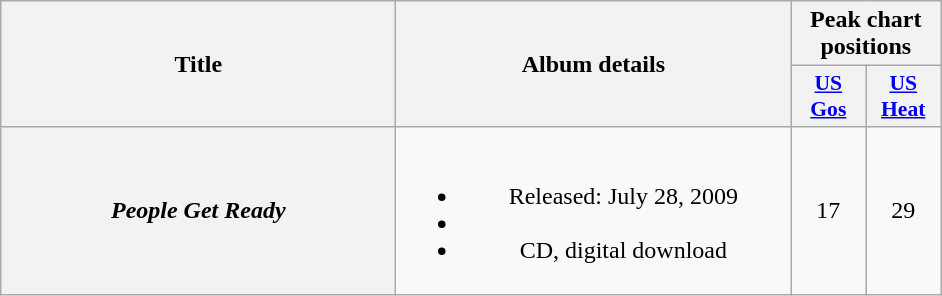<table class="wikitable plainrowheaders" style="text-align:center;">
<tr>
<th scope="col" rowspan="2" style="width:16em;">Title</th>
<th scope="col" rowspan="2" style="width:16em;">Album details</th>
<th scope="col" colspan="2">Peak chart positions</th>
</tr>
<tr>
<th style="width:3em; font-size:90%"><a href='#'>US<br>Gos</a></th>
<th style="width:3em; font-size:90%"><a href='#'>US<br>Heat</a></th>
</tr>
<tr>
<th scope="row"><em>People Get Ready</em></th>
<td><br><ul><li>Released: July 28, 2009</li><li></li><li>CD, digital download</li></ul></td>
<td>17</td>
<td>29</td>
</tr>
</table>
